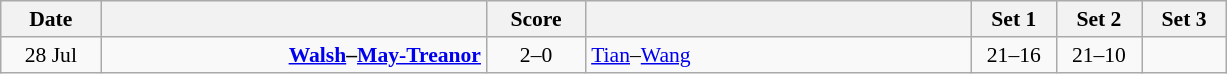<table class="wikitable" style="text-align: center; font-size:90% ">
<tr>
<th width="60">Date</th>
<th align="right" width="250"></th>
<th width="60">Score</th>
<th align="left" width="250"></th>
<th width="50">Set 1</th>
<th width="50">Set 2</th>
<th width="50">Set 3</th>
</tr>
<tr>
<td>28 Jul</td>
<td align=right><strong><a href='#'>Walsh</a>–<a href='#'>May-Treanor</a> </strong></td>
<td align=center>2–0</td>
<td align=left> <a href='#'>Tian</a>–<a href='#'>Wang</a></td>
<td>21–16</td>
<td>21–10</td>
<td></td>
</tr>
</table>
